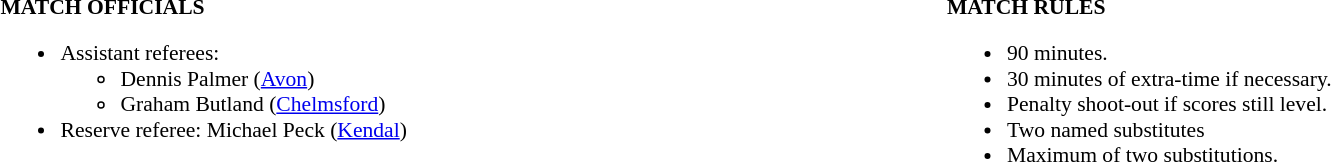<table style="width:100%; font-size:90%;">
<tr>
<td style="width:50%; vertical-align:top;"><br><strong>MATCH OFFICIALS</strong><ul><li>Assistant referees:<ul><li>Dennis Palmer (<a href='#'>Avon</a>)</li><li>Graham Butland (<a href='#'>Chelmsford</a>)</li></ul></li><li>Reserve referee: Michael Peck (<a href='#'>Kendal</a>)</li></ul></td>
<td style="width:50%; vertical-align:top;"><br><strong>MATCH RULES</strong><ul><li>90 minutes.</li><li>30 minutes of extra-time if necessary.</li><li>Penalty shoot-out if scores still level.</li><li>Two named substitutes</li><li>Maximum of two substitutions.</li></ul></td>
</tr>
</table>
